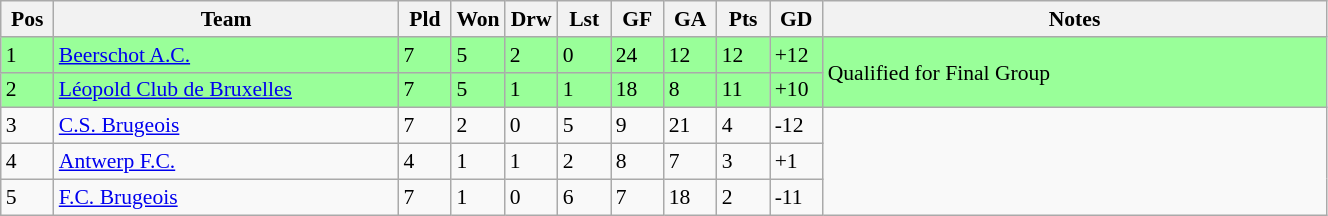<table class="wikitable" width=70% style="font-size:90%">
<tr>
<th width=4%><strong>Pos</strong></th>
<th width=26%><strong>Team</strong></th>
<th width=4%><strong>Pld</strong></th>
<th width=4%><strong>Won</strong></th>
<th width=4%><strong>Drw</strong></th>
<th width=4%><strong>Lst</strong></th>
<th width=4%><strong>GF</strong></th>
<th width=4%><strong>GA</strong></th>
<th width=4%><strong>Pts</strong></th>
<th width=4%><strong>GD</strong></th>
<th width=38%><strong>Notes</strong></th>
</tr>
<tr bgcolor=#99ff99>
<td>1</td>
<td><a href='#'>Beerschot A.C.</a></td>
<td>7</td>
<td>5</td>
<td>2</td>
<td>0</td>
<td>24</td>
<td>12</td>
<td>12</td>
<td>+12</td>
<td rowspan=2>Qualified for Final Group</td>
</tr>
<tr bgcolor=#99ff99>
<td>2</td>
<td><a href='#'>Léopold Club de Bruxelles</a></td>
<td>7</td>
<td>5</td>
<td>1</td>
<td>1</td>
<td>18</td>
<td>8</td>
<td>11</td>
<td>+10</td>
</tr>
<tr>
<td>3</td>
<td><a href='#'>C.S. Brugeois</a></td>
<td>7</td>
<td>2</td>
<td>0</td>
<td>5</td>
<td>9</td>
<td>21</td>
<td>4</td>
<td>-12</td>
</tr>
<tr>
<td>4</td>
<td><a href='#'>Antwerp F.C.</a></td>
<td>4</td>
<td>1</td>
<td>1</td>
<td>2</td>
<td>8</td>
<td>7</td>
<td>3</td>
<td>+1</td>
</tr>
<tr>
<td>5</td>
<td><a href='#'>F.C. Brugeois</a></td>
<td>7</td>
<td>1</td>
<td>0</td>
<td>6</td>
<td>7</td>
<td>18</td>
<td>2</td>
<td>-11</td>
</tr>
</table>
